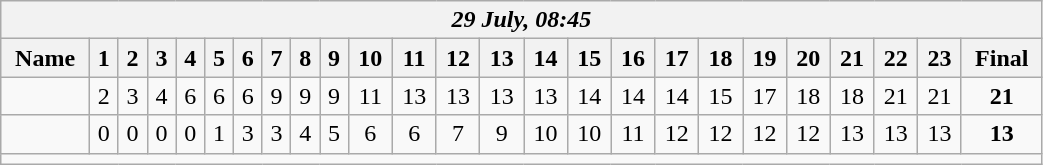<table class=wikitable style="text-align:center; width: 55%">
<tr>
<th colspan=25><em>29 July, 08:45</em></th>
</tr>
<tr>
<th>Name</th>
<th>1</th>
<th>2</th>
<th>3</th>
<th>4</th>
<th>5</th>
<th>6</th>
<th>7</th>
<th>8</th>
<th>9</th>
<th>10</th>
<th>11</th>
<th>12</th>
<th>13</th>
<th>14</th>
<th>15</th>
<th>16</th>
<th>17</th>
<th>18</th>
<th>19</th>
<th>20</th>
<th>21</th>
<th>22</th>
<th>23</th>
<th>Final</th>
</tr>
<tr>
<td align=left><strong></strong></td>
<td>2</td>
<td>3</td>
<td>4</td>
<td>6</td>
<td>6</td>
<td>6</td>
<td>9</td>
<td>9</td>
<td>9</td>
<td>11</td>
<td>13</td>
<td>13</td>
<td>13</td>
<td>13</td>
<td>14</td>
<td>14</td>
<td>14</td>
<td>15</td>
<td>17</td>
<td>18</td>
<td>18</td>
<td>21</td>
<td>21</td>
<td><strong>21</strong></td>
</tr>
<tr>
<td align=left></td>
<td>0</td>
<td>0</td>
<td>0</td>
<td>0</td>
<td>1</td>
<td>3</td>
<td>3</td>
<td>4</td>
<td>5</td>
<td>6</td>
<td>6</td>
<td>7</td>
<td>9</td>
<td>10</td>
<td>10</td>
<td>11</td>
<td>12</td>
<td>12</td>
<td>12</td>
<td>12</td>
<td>13</td>
<td>13</td>
<td>13</td>
<td><strong>13</strong></td>
</tr>
<tr>
<td colspan=25></td>
</tr>
</table>
